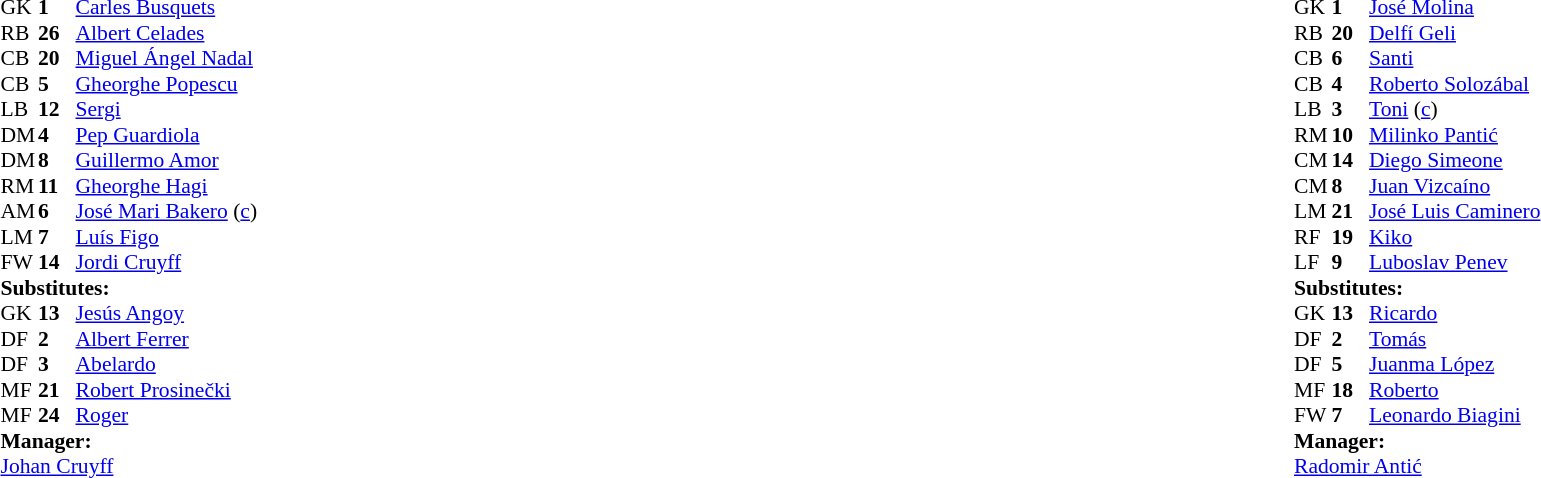<table width="100%">
<tr>
<td valign="top" width="50%"><br><table style="font-size: 90%" cellspacing="0" cellpadding="0">
<tr>
<th width=25></th>
<th width=25></th>
</tr>
<tr>
<td>GK</td>
<td><strong>1</strong></td>
<td> <a href='#'>Carles Busquets</a></td>
</tr>
<tr>
<td>RB</td>
<td><strong>26</strong></td>
<td> <a href='#'>Albert Celades</a></td>
<td></td>
<td></td>
</tr>
<tr>
<td>CB</td>
<td><strong>20</strong></td>
<td> <a href='#'>Miguel Ángel Nadal</a></td>
<td></td>
</tr>
<tr>
<td>CB</td>
<td><strong>5</strong></td>
<td> <a href='#'>Gheorghe Popescu</a></td>
</tr>
<tr>
<td>LB</td>
<td><strong>12</strong></td>
<td> <a href='#'>Sergi</a></td>
<td> </td>
</tr>
<tr>
<td>DM</td>
<td><strong>4</strong></td>
<td> <a href='#'>Pep Guardiola</a></td>
</tr>
<tr>
<td>DM</td>
<td><strong>8</strong></td>
<td> <a href='#'>Guillermo Amor</a></td>
</tr>
<tr>
<td>RM</td>
<td><strong>11</strong></td>
<td> <a href='#'>Gheorghe Hagi</a></td>
<td></td>
</tr>
<tr>
<td>AM</td>
<td><strong>6</strong></td>
<td> <a href='#'>José Mari Bakero</a> (<a href='#'>c</a>)</td>
<td></td>
<td></td>
</tr>
<tr>
<td>LM</td>
<td><strong>7</strong></td>
<td> <a href='#'>Luís Figo</a></td>
<td></td>
<td></td>
</tr>
<tr>
<td>FW</td>
<td><strong>14</strong></td>
<td> <a href='#'>Jordi Cruyff</a></td>
</tr>
<tr>
<td colspan=4><strong>Substitutes:</strong></td>
</tr>
<tr>
<td>GK</td>
<td><strong>13</strong></td>
<td> <a href='#'>Jesús Angoy</a></td>
</tr>
<tr>
<td>DF</td>
<td><strong>2</strong></td>
<td> <a href='#'>Albert Ferrer</a></td>
<td></td>
<td></td>
</tr>
<tr>
<td>DF</td>
<td><strong>3</strong></td>
<td> <a href='#'>Abelardo</a></td>
</tr>
<tr>
<td>MF</td>
<td><strong>21</strong></td>
<td> <a href='#'>Robert Prosinečki</a></td>
<td></td>
<td></td>
</tr>
<tr>
<td>MF</td>
<td><strong>24</strong></td>
<td> <a href='#'>Roger</a></td>
<td></td>
<td></td>
</tr>
<tr>
<td colspan=4><strong>Manager:</strong></td>
</tr>
<tr>
<td colspan="4"> <a href='#'>Johan Cruyff</a></td>
</tr>
<tr>
</tr>
</table>
</td>
<td valign="top" width="50%"><br><table style="font-size: 90%" cellspacing="0" cellpadding="0" align=center>
<tr>
<td colspan="4"></td>
</tr>
<tr>
<th width=25></th>
<th width=25></th>
</tr>
<tr>
<td>GK</td>
<td><strong>1</strong></td>
<td> <a href='#'>José Molina</a></td>
<td></td>
</tr>
<tr>
<td>RB</td>
<td><strong>20</strong></td>
<td> <a href='#'>Delfí Geli</a></td>
</tr>
<tr>
<td>CB</td>
<td><strong>6</strong></td>
<td> <a href='#'>Santi</a></td>
<td></td>
</tr>
<tr>
<td>CB</td>
<td><strong>4</strong></td>
<td> <a href='#'>Roberto Solozábal</a></td>
<td> </td>
</tr>
<tr>
<td>LB</td>
<td><strong>3</strong></td>
<td> <a href='#'>Toni</a> (<a href='#'>c</a>)</td>
<td></td>
</tr>
<tr>
<td>RM</td>
<td><strong>10</strong></td>
<td> <a href='#'>Milinko Pantić</a></td>
<td></td>
</tr>
<tr>
<td>CM</td>
<td><strong>14</strong></td>
<td> <a href='#'>Diego Simeone</a></td>
</tr>
<tr>
<td>CM</td>
<td><strong>8</strong></td>
<td> <a href='#'>Juan Vizcaíno</a></td>
<td></td>
<td></td>
</tr>
<tr>
<td>LM</td>
<td><strong>21</strong></td>
<td> <a href='#'>José Luis Caminero</a></td>
</tr>
<tr>
<td>RF</td>
<td><strong>19</strong></td>
<td> <a href='#'>Kiko</a></td>
<td></td>
<td></td>
</tr>
<tr>
<td>LF</td>
<td><strong>9</strong></td>
<td> <a href='#'>Luboslav Penev</a></td>
<td></td>
<td></td>
</tr>
<tr>
<td colspan=4><strong>Substitutes:</strong></td>
</tr>
<tr>
<td>GK</td>
<td><strong>13</strong></td>
<td> <a href='#'>Ricardo</a></td>
</tr>
<tr>
<td>DF</td>
<td><strong>2</strong></td>
<td> <a href='#'>Tomás</a></td>
</tr>
<tr>
<td>DF</td>
<td><strong>5</strong></td>
<td> <a href='#'>Juanma López</a></td>
<td></td>
<td></td>
</tr>
<tr>
<td>MF</td>
<td><strong>18</strong></td>
<td> <a href='#'>Roberto</a></td>
<td></td>
<td></td>
</tr>
<tr>
<td>FW</td>
<td><strong>7</strong></td>
<td> <a href='#'>Leonardo Biagini</a></td>
<td></td>
<td></td>
</tr>
<tr>
<td colspan=4><strong>Manager:</strong></td>
</tr>
<tr>
<td colspan="4"> <a href='#'>Radomir Antić</a></td>
</tr>
</table>
</td>
</tr>
</table>
